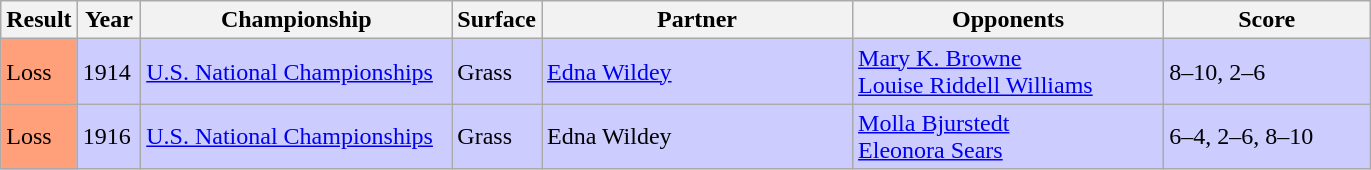<table class="sortable wikitable">
<tr>
<th style="width:40px">Result</th>
<th style="width:35px">Year</th>
<th style="width:200px">Championship</th>
<th style="width:50px">Surface</th>
<th style="width:200px">Partner</th>
<th style="width:200px">Opponents</th>
<th style="width:130px" class="unsortable">Score</th>
</tr>
<tr style="background:#ccf;">
<td style="background:#ffa07a;">Loss</td>
<td>1914</td>
<td><a href='#'>U.S. National Championships</a></td>
<td>Grass</td>
<td>  <a href='#'>Edna Wildey</a></td>
<td> <a href='#'>Mary K. Browne</a><br>  <a href='#'>Louise Riddell Williams</a></td>
<td>8–10, 2–6</td>
</tr>
<tr style="background:#ccf;">
<td style="background:#ffa07a;">Loss</td>
<td>1916</td>
<td><a href='#'>U.S. National Championships</a></td>
<td>Grass</td>
<td> Edna Wildey</td>
<td> <a href='#'>Molla Bjurstedt</a><br>   <a href='#'>Eleonora Sears</a></td>
<td>6–4, 2–6, 8–10</td>
</tr>
</table>
